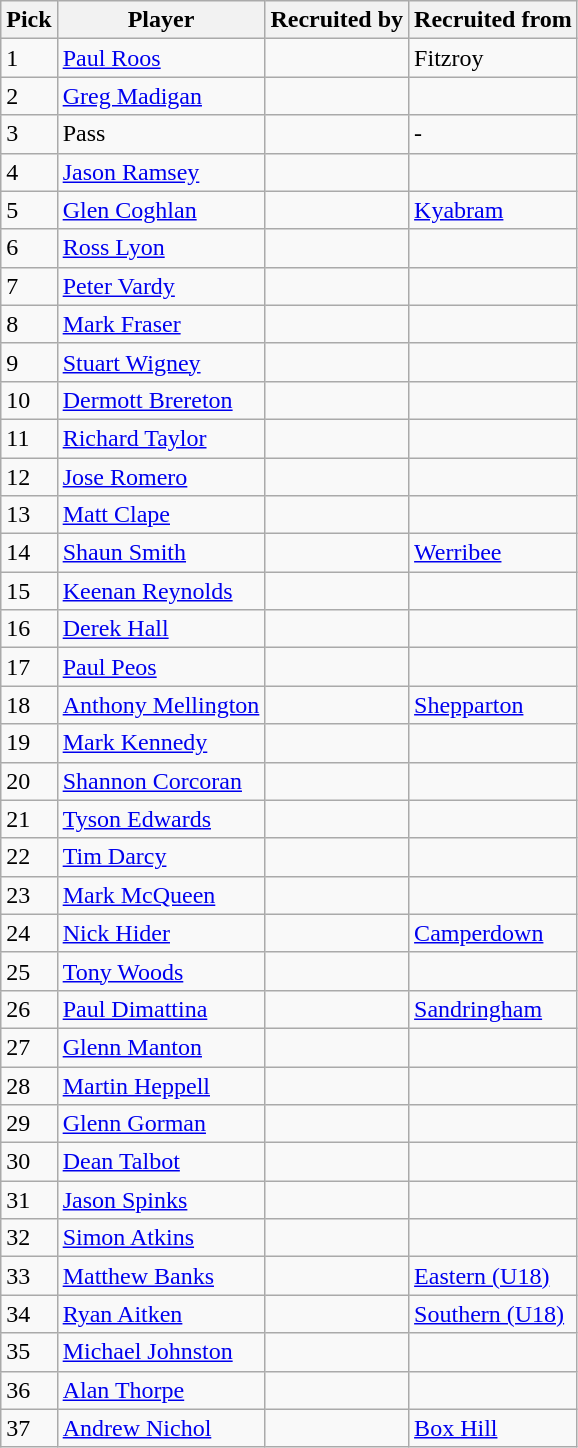<table class="wikitable sortable">
<tr>
<th>Pick</th>
<th>Player</th>
<th>Recruited by</th>
<th>Recruited from</th>
</tr>
<tr>
<td>1</td>
<td><a href='#'>Paul Roos</a></td>
<td></td>
<td>Fitzroy</td>
</tr>
<tr>
<td>2</td>
<td><a href='#'>Greg Madigan</a></td>
<td></td>
<td></td>
</tr>
<tr>
<td>3</td>
<td>Pass</td>
<td></td>
<td>-</td>
</tr>
<tr>
<td>4</td>
<td><a href='#'>Jason Ramsey</a></td>
<td></td>
<td></td>
</tr>
<tr>
<td>5</td>
<td><a href='#'>Glen Coghlan</a></td>
<td></td>
<td><a href='#'>Kyabram</a></td>
</tr>
<tr>
<td>6</td>
<td><a href='#'>Ross Lyon</a></td>
<td></td>
<td></td>
</tr>
<tr>
<td>7</td>
<td><a href='#'>Peter Vardy</a></td>
<td></td>
<td></td>
</tr>
<tr>
<td>8</td>
<td><a href='#'>Mark Fraser</a></td>
<td></td>
<td></td>
</tr>
<tr>
<td>9</td>
<td><a href='#'>Stuart Wigney</a></td>
<td></td>
<td></td>
</tr>
<tr>
<td>10</td>
<td><a href='#'>Dermott Brereton</a></td>
<td></td>
<td></td>
</tr>
<tr>
<td>11</td>
<td><a href='#'>Richard Taylor</a></td>
<td></td>
<td></td>
</tr>
<tr>
<td>12</td>
<td><a href='#'>Jose Romero</a></td>
<td></td>
<td></td>
</tr>
<tr>
<td>13</td>
<td><a href='#'>Matt Clape</a></td>
<td></td>
<td></td>
</tr>
<tr>
<td>14</td>
<td><a href='#'>Shaun Smith</a></td>
<td></td>
<td><a href='#'>Werribee</a></td>
</tr>
<tr>
<td>15</td>
<td><a href='#'>Keenan Reynolds</a></td>
<td></td>
<td></td>
</tr>
<tr>
<td>16</td>
<td><a href='#'>Derek Hall</a></td>
<td></td>
<td></td>
</tr>
<tr>
<td>17</td>
<td><a href='#'>Paul Peos</a></td>
<td></td>
<td></td>
</tr>
<tr>
<td>18</td>
<td><a href='#'>Anthony Mellington</a></td>
<td></td>
<td><a href='#'>Shepparton</a></td>
</tr>
<tr>
<td>19</td>
<td><a href='#'>Mark Kennedy</a></td>
<td></td>
<td></td>
</tr>
<tr>
<td>20</td>
<td><a href='#'>Shannon Corcoran</a></td>
<td></td>
<td></td>
</tr>
<tr>
<td>21</td>
<td><a href='#'>Tyson Edwards</a></td>
<td></td>
<td></td>
</tr>
<tr>
<td>22</td>
<td><a href='#'>Tim Darcy</a></td>
<td></td>
<td></td>
</tr>
<tr>
<td>23</td>
<td><a href='#'>Mark McQueen</a></td>
<td></td>
<td></td>
</tr>
<tr>
<td>24</td>
<td><a href='#'>Nick Hider</a></td>
<td></td>
<td><a href='#'>Camperdown</a></td>
</tr>
<tr>
<td>25</td>
<td><a href='#'>Tony Woods</a></td>
<td></td>
<td></td>
</tr>
<tr>
<td>26</td>
<td><a href='#'>Paul Dimattina</a></td>
<td></td>
<td><a href='#'>Sandringham</a></td>
</tr>
<tr>
<td>27</td>
<td><a href='#'>Glenn Manton</a></td>
<td></td>
<td></td>
</tr>
<tr>
<td>28</td>
<td><a href='#'>Martin Heppell</a></td>
<td></td>
<td></td>
</tr>
<tr>
<td>29</td>
<td><a href='#'>Glenn Gorman</a></td>
<td></td>
<td></td>
</tr>
<tr>
<td>30</td>
<td><a href='#'>Dean Talbot</a></td>
<td></td>
<td></td>
</tr>
<tr>
<td>31</td>
<td><a href='#'>Jason Spinks</a></td>
<td></td>
<td></td>
</tr>
<tr>
<td>32</td>
<td><a href='#'>Simon Atkins</a></td>
<td></td>
<td></td>
</tr>
<tr>
<td>33</td>
<td><a href='#'>Matthew Banks</a></td>
<td></td>
<td><a href='#'>Eastern (U18)</a></td>
</tr>
<tr>
<td>34</td>
<td><a href='#'>Ryan Aitken</a></td>
<td></td>
<td><a href='#'>Southern (U18)</a></td>
</tr>
<tr>
<td>35</td>
<td><a href='#'>Michael Johnston</a></td>
<td></td>
<td></td>
</tr>
<tr>
<td>36</td>
<td><a href='#'>Alan Thorpe</a></td>
<td></td>
<td></td>
</tr>
<tr>
<td>37</td>
<td><a href='#'>Andrew Nichol</a></td>
<td></td>
<td><a href='#'>Box Hill</a></td>
</tr>
</table>
